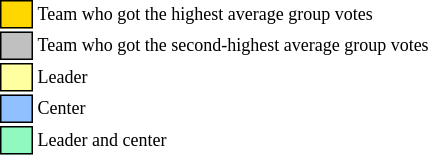<table class="toccolours" style="font-size: 75%; white-space: nowrap;">
<tr>
<td style="background:gold; border: 1px solid black;">      </td>
<td>Team who got the highest average group votes</td>
</tr>
<tr>
<td style="background:silver; border: 1px solid black;">      </td>
<td>Team who got the second-highest average group votes</td>
</tr>
<tr>
<td style="background:#FFFF9F; border: 1px solid black;">      </td>
<td>Leader</td>
</tr>
<tr>
<td style="background:#90C0FF; border: 1px solid black;">      </td>
<td>Center</td>
</tr>
<tr>
<td style="background:#90F9C0; border: 1px solid black;">      </td>
<td>Leader and center</td>
</tr>
</table>
